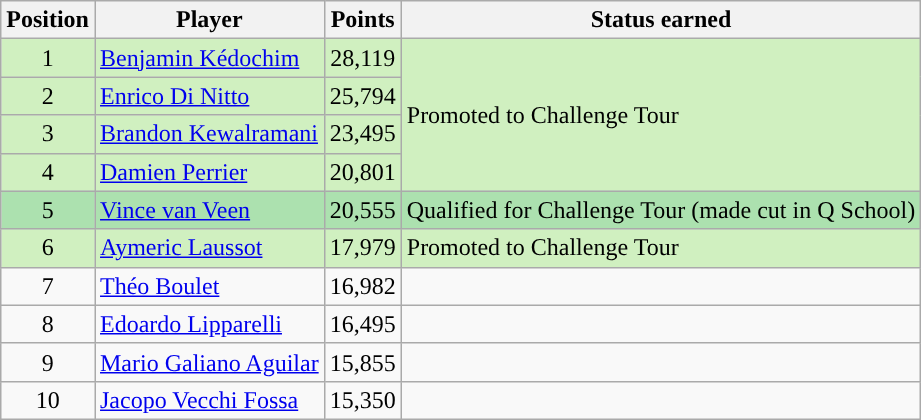<table class=wikitable>
<tr>
<th>Position</th>
<th>Player</th>
<th>Points</th>
<th>Status earned</th>
</tr>
<tr style="background:#D0F0C0;">
<td align=center>1</td>
<td> <a href='#'>Benjamin Kédochim</a></td>
<td align=center>28,119</td>
<td rowspan=4>Promoted to Challenge Tour</td>
</tr>
<tr style="background:#D0F0C0;">
<td align=center>2</td>
<td> <a href='#'>Enrico Di Nitto</a></td>
<td align=center>25,794</td>
</tr>
<tr style="background:#D0F0C0;">
<td align=center>3</td>
<td> <a href='#'>Brandon Kewalramani</a></td>
<td align=center>23,495</td>
</tr>
<tr style="background:#D0F0C0;">
<td align=center>4</td>
<td> <a href='#'>Damien Perrier</a></td>
<td align=center>20,801</td>
</tr>
<tr style="background:#ACE1AF;">
<td align=center>5</td>
<td> <a href='#'>Vince van Veen</a></td>
<td align=center>20,555</td>
<td>Qualified for Challenge Tour (made cut in Q School)</td>
</tr>
<tr style="background:#D0F0C0;">
<td align=center>6</td>
<td> <a href='#'>Aymeric Laussot</a></td>
<td align=center>17,979</td>
<td>Promoted to Challenge Tour</td>
</tr>
<tr>
<td align=center>7</td>
<td> <a href='#'>Théo Boulet</a></td>
<td align=center>16,982</td>
<td></td>
</tr>
<tr>
<td align=center>8</td>
<td> <a href='#'>Edoardo Lipparelli</a></td>
<td align=center>16,495</td>
<td></td>
</tr>
<tr>
<td align=center>9</td>
<td> <a href='#'>Mario Galiano Aguilar</a></td>
<td align=center>15,855</td>
<td></td>
</tr>
<tr>
<td align=center>10</td>
<td> <a href='#'>Jacopo Vecchi Fossa</a></td>
<td align=center>15,350</td>
<td></td>
</tr>
</table>
